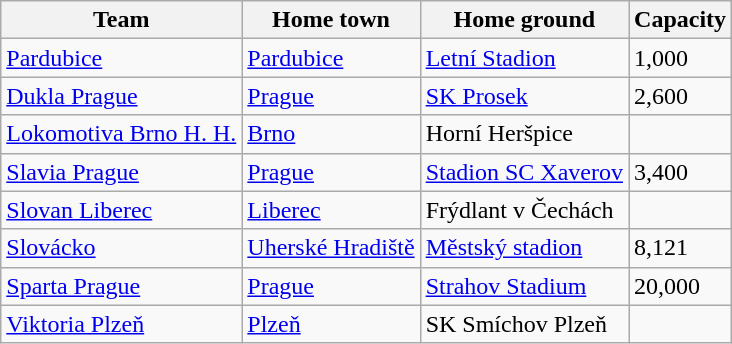<table class="wikitable sortable">
<tr>
<th>Team</th>
<th>Home town</th>
<th>Home ground</th>
<th>Capacity</th>
</tr>
<tr>
<td><a href='#'>Pardubice</a></td>
<td><a href='#'>Pardubice</a></td>
<td><a href='#'>Letní Stadion</a></td>
<td>1,000</td>
</tr>
<tr>
<td><a href='#'>Dukla Prague</a></td>
<td><a href='#'>Prague</a></td>
<td><a href='#'>SK Prosek</a></td>
<td>2,600</td>
</tr>
<tr>
<td><a href='#'>Lokomotiva Brno H. H.</a></td>
<td><a href='#'>Brno</a></td>
<td>Horní Heršpice</td>
<td></td>
</tr>
<tr>
<td><a href='#'>Slavia Prague</a></td>
<td><a href='#'>Prague</a></td>
<td><a href='#'>Stadion SC Xaverov</a></td>
<td>3,400</td>
</tr>
<tr>
<td><a href='#'>Slovan Liberec</a></td>
<td><a href='#'>Liberec</a></td>
<td>Frýdlant v Čechách</td>
<td></td>
</tr>
<tr>
<td><a href='#'>Slovácko</a></td>
<td><a href='#'>Uherské Hradiště</a></td>
<td><a href='#'>Městský stadion</a></td>
<td>8,121</td>
</tr>
<tr>
<td><a href='#'>Sparta Prague</a></td>
<td><a href='#'>Prague</a></td>
<td><a href='#'>Strahov Stadium</a></td>
<td>20,000</td>
</tr>
<tr>
<td><a href='#'>Viktoria Plzeň</a></td>
<td><a href='#'>Plzeň</a></td>
<td>SK Smíchov Plzeň</td>
<td></td>
</tr>
</table>
